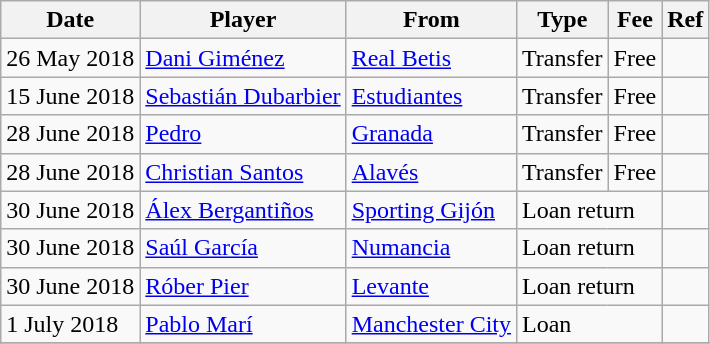<table class="wikitable">
<tr>
<th>Date</th>
<th>Player</th>
<th>From</th>
<th>Type</th>
<th>Fee</th>
<th>Ref</th>
</tr>
<tr>
<td>26 May 2018</td>
<td> <a href='#'>Dani Giménez</a></td>
<td> <a href='#'>Real Betis</a></td>
<td>Transfer</td>
<td>Free</td>
<td></td>
</tr>
<tr>
<td>15 June 2018</td>
<td> <a href='#'>Sebastián Dubarbier</a></td>
<td> <a href='#'>Estudiantes</a></td>
<td>Transfer</td>
<td>Free</td>
<td></td>
</tr>
<tr>
<td>28 June 2018</td>
<td> <a href='#'>Pedro</a></td>
<td> <a href='#'>Granada</a></td>
<td>Transfer</td>
<td>Free</td>
<td></td>
</tr>
<tr>
<td>28 June 2018</td>
<td> <a href='#'>Christian Santos</a></td>
<td> <a href='#'>Alavés</a></td>
<td>Transfer</td>
<td>Free</td>
<td></td>
</tr>
<tr>
<td>30 June 2018</td>
<td> <a href='#'>Álex Bergantiños</a></td>
<td> <a href='#'>Sporting Gijón</a></td>
<td colspan=2>Loan return</td>
<td></td>
</tr>
<tr>
<td>30 June 2018</td>
<td> <a href='#'>Saúl García</a></td>
<td> <a href='#'>Numancia</a></td>
<td colspan=2>Loan return</td>
<td></td>
</tr>
<tr>
<td>30 June 2018</td>
<td> <a href='#'>Róber Pier</a></td>
<td> <a href='#'>Levante</a></td>
<td colspan=2>Loan return</td>
<td></td>
</tr>
<tr>
<td>1 July 2018</td>
<td> <a href='#'>Pablo Marí</a></td>
<td> <a href='#'>Manchester City</a></td>
<td colspan=2>Loan</td>
<td></td>
</tr>
<tr>
</tr>
</table>
